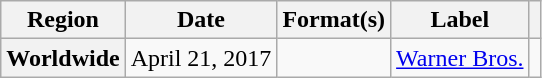<table class="wikitable plainrowheaders">
<tr>
<th scope="col">Region</th>
<th scope="col">Date</th>
<th scope="col">Format(s)</th>
<th scope="col">Label</th>
<th scope="col"></th>
</tr>
<tr>
<th scope="row">Worldwide</th>
<td>April 21, 2017</td>
<td></td>
<td><a href='#'>Warner Bros.</a></td>
<td style="text-align:center;"></td>
</tr>
</table>
